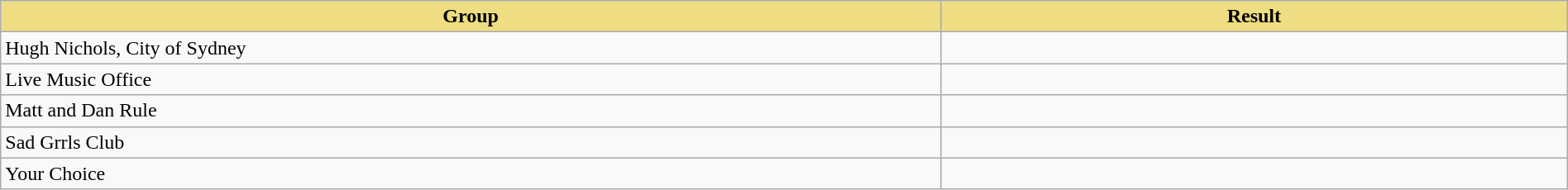<table class="wikitable" width=100%>
<tr>
<th style="width:15%;background:#EEDD82;">Group</th>
<th style="width:10%;background:#EEDD82;">Result</th>
</tr>
<tr>
<td>Hugh Nichols, City of Sydney</td>
<td></td>
</tr>
<tr>
<td>Live Music Office</td>
<td></td>
</tr>
<tr>
<td>Matt and Dan Rule</td>
<td></td>
</tr>
<tr>
<td>Sad Grrls Club</td>
<td></td>
</tr>
<tr>
<td>Your Choice</td>
<td></td>
</tr>
</table>
